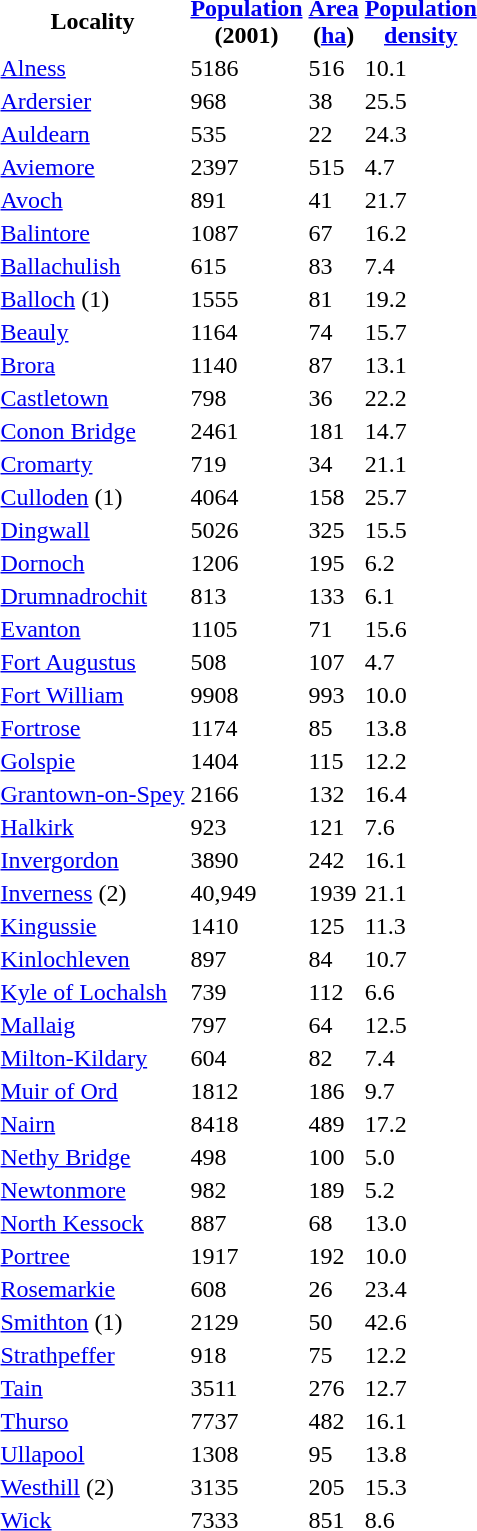<table>
<tr>
<th>Locality</th>
<th><a href='#'>Population</a><br>(2001)</th>
<th><a href='#'>Area</a><br>(<a href='#'>ha</a>)</th>
<th><a href='#'>Population<br>density</a></th>
</tr>
<tr>
<td><a href='#'>Alness</a></td>
<td>5186</td>
<td>516</td>
<td>10.1</td>
</tr>
<tr>
<td><a href='#'>Ardersier</a></td>
<td>968</td>
<td>38</td>
<td>25.5</td>
</tr>
<tr>
<td><a href='#'>Auldearn</a></td>
<td>535</td>
<td>22</td>
<td>24.3</td>
</tr>
<tr>
<td><a href='#'>Aviemore</a></td>
<td>2397</td>
<td>515</td>
<td>4.7</td>
</tr>
<tr>
<td><a href='#'>Avoch</a></td>
<td>891</td>
<td>41</td>
<td>21.7</td>
</tr>
<tr>
<td><a href='#'>Balintore</a></td>
<td>1087</td>
<td>67</td>
<td>16.2</td>
</tr>
<tr>
<td><a href='#'>Ballachulish</a></td>
<td>615</td>
<td>83</td>
<td>7.4</td>
</tr>
<tr>
<td><a href='#'>Balloch</a> (1)</td>
<td>1555</td>
<td>81</td>
<td>19.2</td>
</tr>
<tr>
<td><a href='#'>Beauly</a></td>
<td>1164</td>
<td>74</td>
<td>15.7</td>
</tr>
<tr>
<td><a href='#'>Brora</a></td>
<td>1140</td>
<td>87</td>
<td>13.1</td>
</tr>
<tr>
<td><a href='#'>Castletown</a></td>
<td>798</td>
<td>36</td>
<td>22.2</td>
</tr>
<tr>
<td><a href='#'>Conon Bridge</a></td>
<td>2461</td>
<td>181</td>
<td>14.7</td>
</tr>
<tr>
<td><a href='#'>Cromarty</a></td>
<td>719</td>
<td>34</td>
<td>21.1</td>
</tr>
<tr>
<td><a href='#'>Culloden</a> (1)</td>
<td>4064</td>
<td>158</td>
<td>25.7</td>
</tr>
<tr>
<td><a href='#'>Dingwall</a></td>
<td>5026</td>
<td>325</td>
<td>15.5</td>
</tr>
<tr>
<td><a href='#'>Dornoch</a></td>
<td>1206</td>
<td>195</td>
<td>6.2</td>
</tr>
<tr>
<td><a href='#'>Drumnadrochit</a></td>
<td>813</td>
<td>133</td>
<td>6.1</td>
</tr>
<tr>
<td><a href='#'>Evanton</a></td>
<td>1105</td>
<td>71</td>
<td>15.6</td>
</tr>
<tr>
<td><a href='#'>Fort Augustus</a></td>
<td>508</td>
<td>107</td>
<td>4.7</td>
</tr>
<tr>
<td><a href='#'>Fort William</a></td>
<td>9908</td>
<td>993</td>
<td>10.0</td>
</tr>
<tr>
<td><a href='#'>Fortrose</a></td>
<td>1174</td>
<td>85</td>
<td>13.8</td>
</tr>
<tr>
<td><a href='#'>Golspie</a></td>
<td>1404</td>
<td>115</td>
<td>12.2</td>
</tr>
<tr>
<td><a href='#'>Grantown-on-Spey</a></td>
<td>2166</td>
<td>132</td>
<td>16.4</td>
</tr>
<tr>
<td><a href='#'>Halkirk</a></td>
<td>923</td>
<td>121</td>
<td>7.6</td>
</tr>
<tr>
<td><a href='#'>Invergordon</a></td>
<td>3890</td>
<td>242</td>
<td>16.1</td>
</tr>
<tr>
<td><a href='#'>Inverness</a> (2)</td>
<td>40,949</td>
<td>1939</td>
<td>21.1</td>
</tr>
<tr>
<td><a href='#'>Kingussie</a></td>
<td>1410</td>
<td>125</td>
<td>11.3</td>
</tr>
<tr>
<td><a href='#'>Kinlochleven</a></td>
<td>897</td>
<td>84</td>
<td>10.7</td>
</tr>
<tr>
<td><a href='#'>Kyle of Lochalsh</a></td>
<td>739</td>
<td>112</td>
<td>6.6</td>
</tr>
<tr>
<td><a href='#'>Mallaig</a></td>
<td>797</td>
<td>64</td>
<td>12.5</td>
</tr>
<tr>
<td><a href='#'>Milton-Kildary</a></td>
<td>604</td>
<td>82</td>
<td>7.4</td>
</tr>
<tr>
<td><a href='#'>Muir of Ord</a></td>
<td>1812</td>
<td>186</td>
<td>9.7</td>
</tr>
<tr>
<td><a href='#'>Nairn</a></td>
<td>8418</td>
<td>489</td>
<td>17.2</td>
</tr>
<tr>
<td><a href='#'>Nethy Bridge</a></td>
<td>498</td>
<td>100</td>
<td>5.0</td>
</tr>
<tr>
<td><a href='#'>Newtonmore</a></td>
<td>982</td>
<td>189</td>
<td>5.2</td>
</tr>
<tr>
<td><a href='#'>North Kessock</a></td>
<td>887</td>
<td>68</td>
<td>13.0</td>
</tr>
<tr>
<td><a href='#'>Portree</a></td>
<td>1917</td>
<td>192</td>
<td>10.0</td>
</tr>
<tr>
<td><a href='#'>Rosemarkie</a></td>
<td>608</td>
<td>26</td>
<td>23.4</td>
</tr>
<tr>
<td><a href='#'>Smithton</a> (1)</td>
<td>2129</td>
<td>50</td>
<td>42.6</td>
</tr>
<tr>
<td><a href='#'>Strathpeffer</a></td>
<td>918</td>
<td>75</td>
<td>12.2</td>
</tr>
<tr>
<td><a href='#'>Tain</a></td>
<td>3511</td>
<td>276</td>
<td>12.7</td>
</tr>
<tr>
<td><a href='#'>Thurso</a></td>
<td>7737</td>
<td>482</td>
<td>16.1</td>
</tr>
<tr>
<td><a href='#'>Ullapool</a></td>
<td>1308</td>
<td>95</td>
<td>13.8</td>
</tr>
<tr>
<td><a href='#'>Westhill</a> (2)</td>
<td>3135</td>
<td>205</td>
<td>15.3</td>
</tr>
<tr>
<td><a href='#'>Wick</a></td>
<td>7333</td>
<td>851</td>
<td>8.6</td>
</tr>
<tr>
</tr>
</table>
